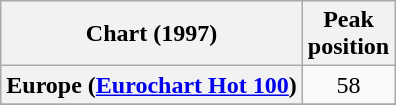<table class="wikitable sortable plainrowheaders" style="text-align:center">
<tr>
<th>Chart (1997)</th>
<th>Peak<br>position</th>
</tr>
<tr>
<th scope="row">Europe (<a href='#'>Eurochart Hot 100</a>)</th>
<td>58</td>
</tr>
<tr>
</tr>
<tr>
</tr>
</table>
